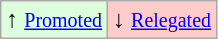<table class="wikitable" align="center">
<tr>
<td style="background:#ddffdd">↑ <small><a href='#'>Promoted</a></small></td>
<td style="background:#ffcccc">↓ <small><a href='#'>Relegated</a></small></td>
</tr>
</table>
